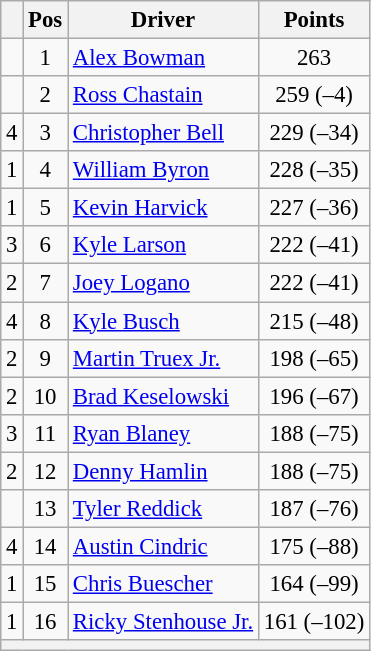<table class="wikitable" style="font-size: 95%;">
<tr>
<th></th>
<th>Pos</th>
<th>Driver</th>
<th>Points</th>
</tr>
<tr>
<td align="left"></td>
<td style="text-align:center;">1</td>
<td><a href='#'>Alex Bowman</a> </td>
<td style="text-align:center;">263</td>
</tr>
<tr>
<td align="left"></td>
<td style="text-align:center;">2</td>
<td><a href='#'>Ross Chastain</a></td>
<td style="text-align:center;">259 (–4)</td>
</tr>
<tr>
<td align="left"> 4</td>
<td style="text-align:center;">3</td>
<td><a href='#'>Christopher Bell</a></td>
<td style="text-align:center;">229 (–34)</td>
</tr>
<tr>
<td align="left"> 1</td>
<td style="text-align:center;">4</td>
<td><a href='#'>William Byron</a> </td>
<td style="text-align:center;">228 (–35)</td>
</tr>
<tr>
<td align="left"> 1</td>
<td style="text-align:center;">5</td>
<td><a href='#'>Kevin Harvick</a></td>
<td style="text-align:center;">227 (–36)</td>
</tr>
<tr>
<td align="left"> 3</td>
<td style="text-align:center;">6</td>
<td><a href='#'>Kyle Larson</a></td>
<td style="text-align:center;">222 (–41)</td>
</tr>
<tr>
<td align="left"> 2</td>
<td style="text-align:center;">7</td>
<td><a href='#'>Joey Logano</a></td>
<td style="text-align:center;">222 (–41)</td>
</tr>
<tr>
<td align="left"> 4</td>
<td style="text-align:center;">8</td>
<td><a href='#'>Kyle Busch</a></td>
<td style="text-align:center;">215 (–48)</td>
</tr>
<tr>
<td align="left"> 2</td>
<td style="text-align:center;">9</td>
<td><a href='#'>Martin Truex Jr.</a></td>
<td style="text-align:center;">198 (–65)</td>
</tr>
<tr>
<td align="left"> 2</td>
<td style="text-align:center;">10</td>
<td><a href='#'>Brad Keselowski</a></td>
<td style="text-align:center;">196 (–67)</td>
</tr>
<tr>
<td align="left"> 3</td>
<td style="text-align:center;">11</td>
<td><a href='#'>Ryan Blaney</a></td>
<td style="text-align:center;">188 (–75)</td>
</tr>
<tr>
<td align="left"> 2</td>
<td style="text-align:center;">12</td>
<td><a href='#'>Denny Hamlin</a></td>
<td style="text-align:center;">188 (–75)</td>
</tr>
<tr>
<td align="left"></td>
<td style="text-align:center;">13</td>
<td><a href='#'>Tyler Reddick</a></td>
<td style="text-align:center;">187 (–76)</td>
</tr>
<tr>
<td align="left"> 4</td>
<td style="text-align:center;">14</td>
<td><a href='#'>Austin Cindric</a></td>
<td style="text-align:center;">175 (–88)</td>
</tr>
<tr>
<td align="left"> 1</td>
<td style="text-align:center;">15</td>
<td><a href='#'>Chris Buescher</a></td>
<td style="text-align:center;">164 (–99)</td>
</tr>
<tr>
<td align="left"> 1</td>
<td style="text-align:center;">16</td>
<td><a href='#'>Ricky Stenhouse Jr.</a></td>
<td style="text-align:center;">161 (–102)</td>
</tr>
<tr class="sortbottom">
<th colspan="9"></th>
</tr>
</table>
